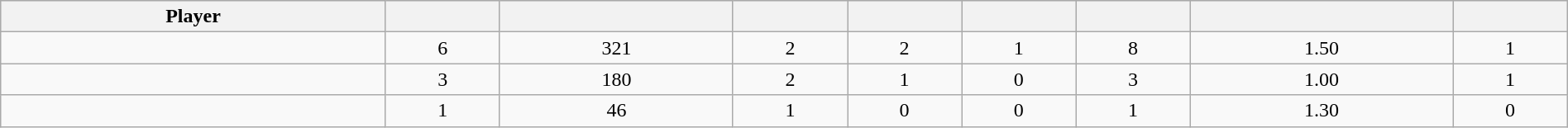<table class="wikitable sortable" style="width:100%;">
<tr style="text-align:center; background:#ddd;">
<th>Player</th>
<th></th>
<th></th>
<th></th>
<th></th>
<th></th>
<th></th>
<th></th>
<th></th>
</tr>
<tr align=center>
<td></td>
<td>6</td>
<td>321</td>
<td>2</td>
<td>2</td>
<td>1</td>
<td>8</td>
<td>1.50</td>
<td>1</td>
</tr>
<tr align=center>
<td></td>
<td>3</td>
<td>180</td>
<td>2</td>
<td>1</td>
<td>0</td>
<td>3</td>
<td>1.00</td>
<td>1</td>
</tr>
<tr align=center>
<td></td>
<td>1</td>
<td>46</td>
<td>1</td>
<td>0</td>
<td>0</td>
<td>1</td>
<td>1.30</td>
<td>0</td>
</tr>
</table>
